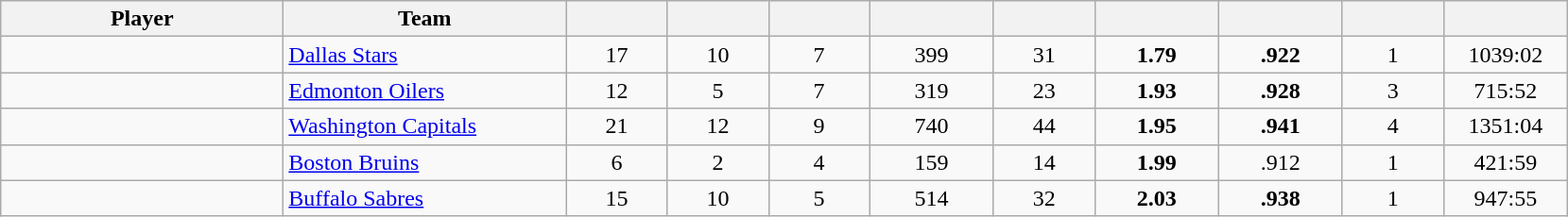<table style="padding:3px; border-spacing:0; text-align:center;" class="wikitable sortable">
<tr>
<th style="width:12em">Player</th>
<th style="width:12em">Team</th>
<th style="width:4em"></th>
<th style="width:4em"></th>
<th style="width:4em"></th>
<th style="width:5em"></th>
<th style="width:4em"></th>
<th style="width:5em"></th>
<th style="width:5em"></th>
<th style="width:4em"></th>
<th style="width:5em"></th>
</tr>
<tr>
<td align=left></td>
<td align=left><a href='#'>Dallas Stars</a></td>
<td>17</td>
<td>10</td>
<td>7</td>
<td>399</td>
<td>31</td>
<td><strong>1.79</strong></td>
<td><strong>.922</strong></td>
<td>1</td>
<td> 1039:02</td>
</tr>
<tr>
<td align=left></td>
<td align=left><a href='#'>Edmonton Oilers</a></td>
<td>12</td>
<td>5</td>
<td>7</td>
<td>319</td>
<td>23</td>
<td><strong>1.93</strong></td>
<td><strong>.928</strong></td>
<td>3</td>
<td> 715:52</td>
</tr>
<tr>
<td align=left></td>
<td align=left><a href='#'>Washington Capitals</a></td>
<td>21</td>
<td>12</td>
<td>9</td>
<td>740</td>
<td>44</td>
<td><strong>1.95</strong></td>
<td><strong>.941</strong></td>
<td>4</td>
<td> 1351:04</td>
</tr>
<tr>
<td align=left></td>
<td align=left><a href='#'>Boston Bruins</a></td>
<td>6</td>
<td>2</td>
<td>4</td>
<td>159</td>
<td>14</td>
<td><strong>1.99</strong></td>
<td>.912</td>
<td>1</td>
<td> 421:59</td>
</tr>
<tr>
<td align=left></td>
<td align=left><a href='#'>Buffalo Sabres</a></td>
<td>15</td>
<td>10</td>
<td>5</td>
<td>514</td>
<td>32</td>
<td><strong>2.03</strong></td>
<td><strong>.938</strong></td>
<td>1</td>
<td> 947:55</td>
</tr>
</table>
